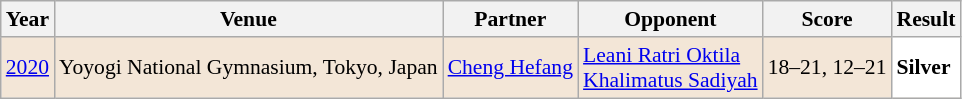<table class="sortable wikitable" style="font-size: 90%;">
<tr>
<th>Year</th>
<th>Venue</th>
<th>Partner</th>
<th>Opponent</th>
<th>Score</th>
<th>Result</th>
</tr>
<tr style="background:#F3E6D7">
<td align="center"><a href='#'>2020</a></td>
<td align="left">Yoyogi National Gymnasium, Tokyo, Japan</td>
<td align="left"> <a href='#'>Cheng Hefang</a></td>
<td align="left"> <a href='#'>Leani Ratri Oktila</a><br> <a href='#'>Khalimatus Sadiyah</a></td>
<td align="left">18–21, 12–21</td>
<td style="text-align:left; background:white"> <strong>Silver</strong></td>
</tr>
</table>
